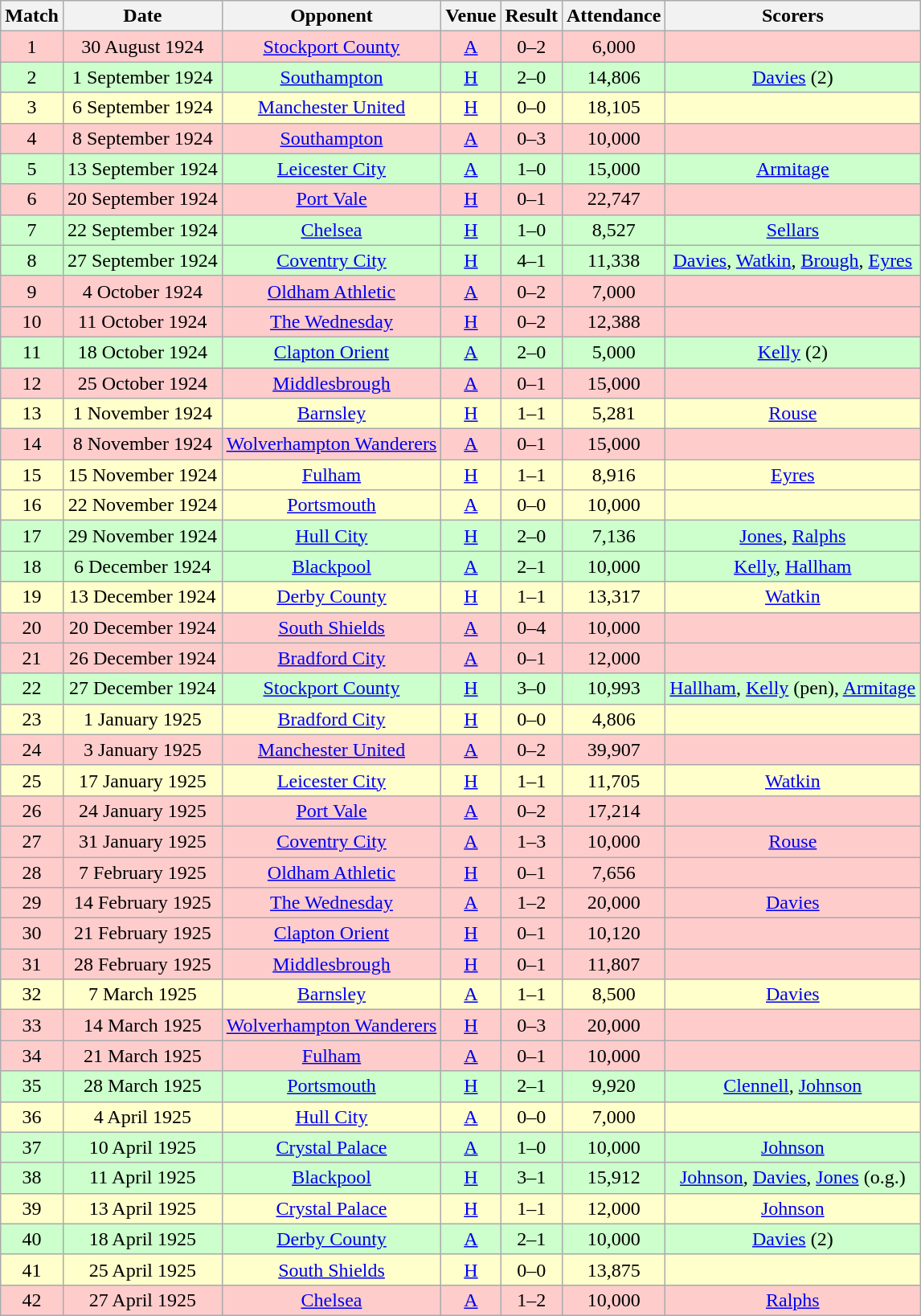<table class="wikitable" style="font-size:100%; text-align:center">
<tr>
<th>Match</th>
<th>Date</th>
<th>Opponent</th>
<th>Venue</th>
<th>Result</th>
<th>Attendance</th>
<th>Scorers</th>
</tr>
<tr style="background-color: #FFCCCC;">
<td>1</td>
<td>30 August 1924</td>
<td><a href='#'>Stockport County</a></td>
<td><a href='#'>A</a></td>
<td>0–2</td>
<td>6,000</td>
<td></td>
</tr>
<tr style="background-color: #CCFFCC;">
<td>2</td>
<td>1 September 1924</td>
<td><a href='#'>Southampton</a></td>
<td><a href='#'>H</a></td>
<td>2–0</td>
<td>14,806</td>
<td><a href='#'>Davies</a> (2)</td>
</tr>
<tr style="background-color: #FFFFCC;">
<td>3</td>
<td>6 September 1924</td>
<td><a href='#'>Manchester United</a></td>
<td><a href='#'>H</a></td>
<td>0–0</td>
<td>18,105</td>
<td></td>
</tr>
<tr style="background-color: #FFCCCC;">
<td>4</td>
<td>8 September 1924</td>
<td><a href='#'>Southampton</a></td>
<td><a href='#'>A</a></td>
<td>0–3</td>
<td>10,000</td>
<td></td>
</tr>
<tr style="background-color: #CCFFCC;">
<td>5</td>
<td>13 September 1924</td>
<td><a href='#'>Leicester City</a></td>
<td><a href='#'>A</a></td>
<td>1–0</td>
<td>15,000</td>
<td><a href='#'>Armitage</a></td>
</tr>
<tr style="background-color: #FFCCCC;">
<td>6</td>
<td>20 September 1924</td>
<td><a href='#'>Port Vale</a></td>
<td><a href='#'>H</a></td>
<td>0–1</td>
<td>22,747</td>
<td></td>
</tr>
<tr style="background-color: #CCFFCC;">
<td>7</td>
<td>22 September 1924</td>
<td><a href='#'>Chelsea</a></td>
<td><a href='#'>H</a></td>
<td>1–0</td>
<td>8,527</td>
<td><a href='#'>Sellars</a></td>
</tr>
<tr style="background-color: #CCFFCC;">
<td>8</td>
<td>27 September 1924</td>
<td><a href='#'>Coventry City</a></td>
<td><a href='#'>H</a></td>
<td>4–1</td>
<td>11,338</td>
<td><a href='#'>Davies</a>, <a href='#'>Watkin</a>, <a href='#'>Brough</a>, <a href='#'>Eyres</a></td>
</tr>
<tr style="background-color: #FFCCCC;">
<td>9</td>
<td>4 October 1924</td>
<td><a href='#'>Oldham Athletic</a></td>
<td><a href='#'>A</a></td>
<td>0–2</td>
<td>7,000</td>
<td></td>
</tr>
<tr style="background-color: #FFCCCC;">
<td>10</td>
<td>11 October 1924</td>
<td><a href='#'>The Wednesday</a></td>
<td><a href='#'>H</a></td>
<td>0–2</td>
<td>12,388</td>
<td></td>
</tr>
<tr style="background-color: #CCFFCC;">
<td>11</td>
<td>18 October 1924</td>
<td><a href='#'>Clapton Orient</a></td>
<td><a href='#'>A</a></td>
<td>2–0</td>
<td>5,000</td>
<td><a href='#'>Kelly</a> (2)</td>
</tr>
<tr style="background-color: #FFCCCC;">
<td>12</td>
<td>25 October 1924</td>
<td><a href='#'>Middlesbrough</a></td>
<td><a href='#'>A</a></td>
<td>0–1</td>
<td>15,000</td>
<td></td>
</tr>
<tr style="background-color: #FFFFCC;">
<td>13</td>
<td>1 November 1924</td>
<td><a href='#'>Barnsley</a></td>
<td><a href='#'>H</a></td>
<td>1–1</td>
<td>5,281</td>
<td><a href='#'>Rouse</a></td>
</tr>
<tr style="background-color: #FFCCCC;">
<td>14</td>
<td>8 November 1924</td>
<td><a href='#'>Wolverhampton Wanderers</a></td>
<td><a href='#'>A</a></td>
<td>0–1</td>
<td>15,000</td>
<td></td>
</tr>
<tr style="background-color: #FFFFCC;">
<td>15</td>
<td>15 November 1924</td>
<td><a href='#'>Fulham</a></td>
<td><a href='#'>H</a></td>
<td>1–1</td>
<td>8,916</td>
<td><a href='#'>Eyres</a></td>
</tr>
<tr style="background-color: #FFFFCC;">
<td>16</td>
<td>22 November 1924</td>
<td><a href='#'>Portsmouth</a></td>
<td><a href='#'>A</a></td>
<td>0–0</td>
<td>10,000</td>
<td></td>
</tr>
<tr style="background-color: #CCFFCC;">
<td>17</td>
<td>29 November 1924</td>
<td><a href='#'>Hull City</a></td>
<td><a href='#'>H</a></td>
<td>2–0</td>
<td>7,136</td>
<td><a href='#'>Jones</a>, <a href='#'>Ralphs</a></td>
</tr>
<tr style="background-color: #CCFFCC;">
<td>18</td>
<td>6 December 1924</td>
<td><a href='#'>Blackpool</a></td>
<td><a href='#'>A</a></td>
<td>2–1</td>
<td>10,000</td>
<td><a href='#'>Kelly</a>, <a href='#'>Hallham</a></td>
</tr>
<tr style="background-color: #FFFFCC;">
<td>19</td>
<td>13 December 1924</td>
<td><a href='#'>Derby County</a></td>
<td><a href='#'>H</a></td>
<td>1–1</td>
<td>13,317</td>
<td><a href='#'>Watkin</a></td>
</tr>
<tr style="background-color: #FFCCCC;">
<td>20</td>
<td>20 December 1924</td>
<td><a href='#'>South Shields</a></td>
<td><a href='#'>A</a></td>
<td>0–4</td>
<td>10,000</td>
<td></td>
</tr>
<tr style="background-color: #FFCCCC;">
<td>21</td>
<td>26 December 1924</td>
<td><a href='#'>Bradford City</a></td>
<td><a href='#'>A</a></td>
<td>0–1</td>
<td>12,000</td>
<td></td>
</tr>
<tr style="background-color: #CCFFCC;">
<td>22</td>
<td>27 December 1924</td>
<td><a href='#'>Stockport County</a></td>
<td><a href='#'>H</a></td>
<td>3–0</td>
<td>10,993</td>
<td><a href='#'>Hallham</a>, <a href='#'>Kelly</a> (pen), <a href='#'>Armitage</a></td>
</tr>
<tr style="background-color: #FFFFCC;">
<td>23</td>
<td>1 January 1925</td>
<td><a href='#'>Bradford City</a></td>
<td><a href='#'>H</a></td>
<td>0–0</td>
<td>4,806</td>
<td></td>
</tr>
<tr style="background-color: #FFCCCC;">
<td>24</td>
<td>3 January 1925</td>
<td><a href='#'>Manchester United</a></td>
<td><a href='#'>A</a></td>
<td>0–2</td>
<td>39,907</td>
<td></td>
</tr>
<tr style="background-color: #FFFFCC;">
<td>25</td>
<td>17 January 1925</td>
<td><a href='#'>Leicester City</a></td>
<td><a href='#'>H</a></td>
<td>1–1</td>
<td>11,705</td>
<td><a href='#'>Watkin</a></td>
</tr>
<tr style="background-color: #FFCCCC;">
<td>26</td>
<td>24 January 1925</td>
<td><a href='#'>Port Vale</a></td>
<td><a href='#'>A</a></td>
<td>0–2</td>
<td>17,214</td>
<td></td>
</tr>
<tr style="background-color: #FFCCCC;">
<td>27</td>
<td>31 January 1925</td>
<td><a href='#'>Coventry City</a></td>
<td><a href='#'>A</a></td>
<td>1–3</td>
<td>10,000</td>
<td><a href='#'>Rouse</a></td>
</tr>
<tr style="background-color: #FFCCCC;">
<td>28</td>
<td>7 February 1925</td>
<td><a href='#'>Oldham Athletic</a></td>
<td><a href='#'>H</a></td>
<td>0–1</td>
<td>7,656</td>
<td></td>
</tr>
<tr style="background-color: #FFCCCC;">
<td>29</td>
<td>14 February 1925</td>
<td><a href='#'>The Wednesday</a></td>
<td><a href='#'>A</a></td>
<td>1–2</td>
<td>20,000</td>
<td><a href='#'>Davies</a></td>
</tr>
<tr style="background-color: #FFCCCC;">
<td>30</td>
<td>21 February 1925</td>
<td><a href='#'>Clapton Orient</a></td>
<td><a href='#'>H</a></td>
<td>0–1</td>
<td>10,120</td>
<td></td>
</tr>
<tr style="background-color: #FFCCCC;">
<td>31</td>
<td>28 February 1925</td>
<td><a href='#'>Middlesbrough</a></td>
<td><a href='#'>H</a></td>
<td>0–1</td>
<td>11,807</td>
<td></td>
</tr>
<tr style="background-color: #FFFFCC;">
<td>32</td>
<td>7 March 1925</td>
<td><a href='#'>Barnsley</a></td>
<td><a href='#'>A</a></td>
<td>1–1</td>
<td>8,500</td>
<td><a href='#'>Davies</a></td>
</tr>
<tr style="background-color: #FFCCCC;">
<td>33</td>
<td>14 March 1925</td>
<td><a href='#'>Wolverhampton Wanderers</a></td>
<td><a href='#'>H</a></td>
<td>0–3</td>
<td>20,000</td>
<td></td>
</tr>
<tr style="background-color: #FFCCCC;">
<td>34</td>
<td>21 March 1925</td>
<td><a href='#'>Fulham</a></td>
<td><a href='#'>A</a></td>
<td>0–1</td>
<td>10,000</td>
<td></td>
</tr>
<tr style="background-color: #CCFFCC;">
<td>35</td>
<td>28 March 1925</td>
<td><a href='#'>Portsmouth</a></td>
<td><a href='#'>H</a></td>
<td>2–1</td>
<td>9,920</td>
<td><a href='#'>Clennell</a>, <a href='#'>Johnson</a></td>
</tr>
<tr style="background-color: #FFFFCC;">
<td>36</td>
<td>4 April 1925</td>
<td><a href='#'>Hull City</a></td>
<td><a href='#'>A</a></td>
<td>0–0</td>
<td>7,000</td>
<td></td>
</tr>
<tr style="background-color: #CCFFCC;">
<td>37</td>
<td>10 April 1925</td>
<td><a href='#'>Crystal Palace</a></td>
<td><a href='#'>A</a></td>
<td>1–0</td>
<td>10,000</td>
<td><a href='#'>Johnson</a></td>
</tr>
<tr style="background-color: #CCFFCC;">
<td>38</td>
<td>11 April 1925</td>
<td><a href='#'>Blackpool</a></td>
<td><a href='#'>H</a></td>
<td>3–1</td>
<td>15,912</td>
<td><a href='#'>Johnson</a>, <a href='#'>Davies</a>, <a href='#'>Jones</a> (o.g.)</td>
</tr>
<tr style="background-color: #FFFFCC;">
<td>39</td>
<td>13 April 1925</td>
<td><a href='#'>Crystal Palace</a></td>
<td><a href='#'>H</a></td>
<td>1–1</td>
<td>12,000</td>
<td><a href='#'>Johnson</a></td>
</tr>
<tr style="background-color: #CCFFCC;">
<td>40</td>
<td>18 April 1925</td>
<td><a href='#'>Derby County</a></td>
<td><a href='#'>A</a></td>
<td>2–1</td>
<td>10,000</td>
<td><a href='#'>Davies</a> (2)</td>
</tr>
<tr style="background-color: #FFFFCC;">
<td>41</td>
<td>25 April 1925</td>
<td><a href='#'>South Shields</a></td>
<td><a href='#'>H</a></td>
<td>0–0</td>
<td>13,875</td>
<td></td>
</tr>
<tr style="background-color: #FFCCCC;">
<td>42</td>
<td>27 April 1925</td>
<td><a href='#'>Chelsea</a></td>
<td><a href='#'>A</a></td>
<td>1–2</td>
<td>10,000</td>
<td><a href='#'>Ralphs</a></td>
</tr>
</table>
